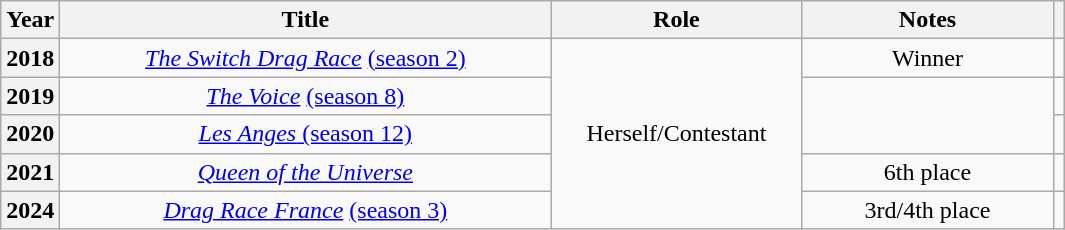<table class="wikitable plainrowheaders" style="text-align:center;">
<tr>
<th scope="col">Year</th>
<th scope="col" style="width: 20em; class="unsortable">Title</th>
<th scope="col" style="width: 10em; class="unsortable">Role</th>
<th scope="col" style="width: 10em; class="unsortable">Notes</th>
<th scope="col" class="unsortable"></th>
</tr>
<tr>
<th scope="row">2018</th>
<td><em><a href='#'>The Switch Drag Race</a></em> <a href='#'>(season 2)</a></td>
<td rowspan="5">Herself/Contestant</td>
<td>Winner</td>
<td style="text-align: center;"></td>
</tr>
<tr>
<th scope="row">2019</th>
<td><em><a href='#'>The Voice</a></em> <a href='#'>(season 8)</a></td>
<td rowspan="2"></td>
<td style="text-align: center;"></td>
</tr>
<tr>
<th scope="row">2020</th>
<td><a href='#'><em>Les Anges</em> (season 12)</a></td>
<td style="text-align: center;"></td>
</tr>
<tr>
<th scope="row">2021</th>
<td><em><a href='#'>Queen of the Universe</a></em></td>
<td>6th place</td>
<td style="text-align: center;"></td>
</tr>
<tr>
<th scope="row">2024</th>
<td><em><a href='#'>Drag Race France</a></em> <a href='#'>(season 3)</a><em></td>
<td>3rd/4th place</td>
<td style="text-align: center;"></td>
</tr>
</table>
